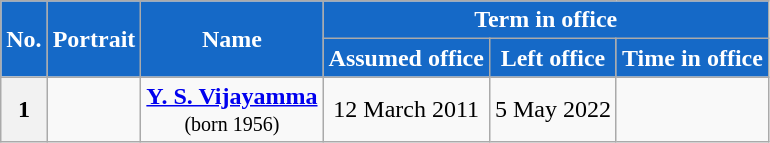<table class="wikitable sortable" style="text-align: center;">
<tr>
<th rowspan ="2" style="background-color:#1569C7; color:white">No.</th>
<th rowspan ="2" style="background-color:#1569C7; color:white">Portrait</th>
<th rowspan ="2" style="background-color:#1569C7; color:white">Name<br></th>
<th colspan ="3" style="background-color:#1569C7; color:white">Term in office</th>
</tr>
<tr>
<th style="background-color:#1569C7; color:white">Assumed office</th>
<th style="background-color:#1569C7; color:white">Left office</th>
<th style="background-color:#1569C7; color:white">Time in office</th>
</tr>
<tr>
<th rowspan ="1">1</th>
<td rowspan ="1"></td>
<td rowspan ="1"><strong><a href='#'>Y. S. Vijayamma</a></strong><br><small>(born 1956)</small></td>
<td>12 March 2011</td>
<td>5 May 2022</td>
<td></td>
</tr>
</table>
